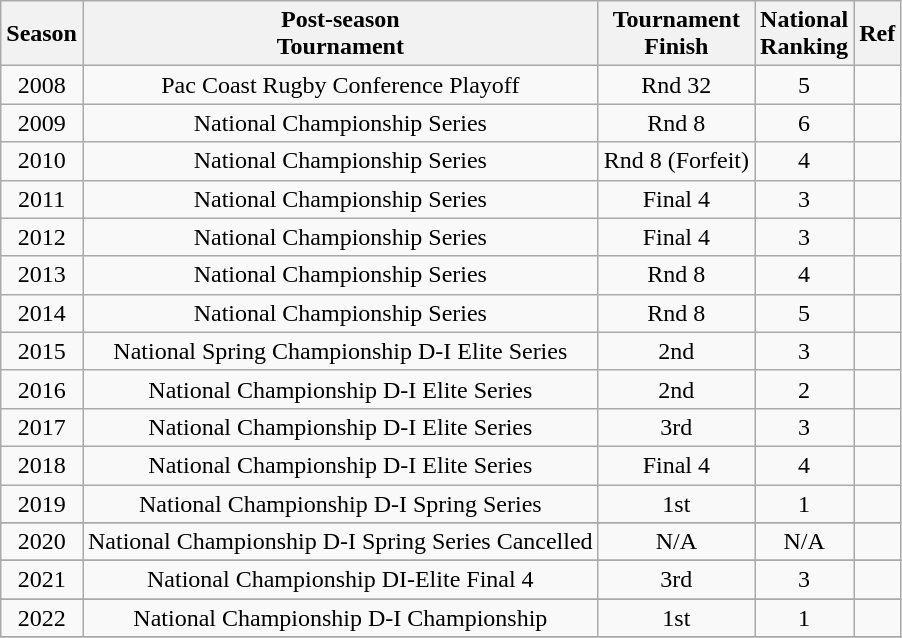<table class="wikitable sortable" style="text-align: center;">
<tr>
<th>Season</th>
<th>Post-season <br> Tournament</th>
<th>Tournament <br> Finish</th>
<th>National <br> Ranking</th>
<th>Ref</th>
</tr>
<tr>
<td>2008</td>
<td>Pac Coast Rugby Conference Playoff</td>
<td>Rnd 32</td>
<td>5</td>
<td></td>
</tr>
<tr>
<td>2009</td>
<td>National Championship Series</td>
<td>Rnd 8</td>
<td>6</td>
<td></td>
</tr>
<tr>
<td>2010</td>
<td>National Championship Series</td>
<td>Rnd 8 (Forfeit)</td>
<td>4</td>
<td></td>
</tr>
<tr>
<td>2011</td>
<td>National Championship Series</td>
<td>Final 4</td>
<td>3</td>
<td></td>
</tr>
<tr>
<td>2012</td>
<td>National Championship Series</td>
<td>Final 4</td>
<td>3</td>
<td></td>
</tr>
<tr>
<td>2013</td>
<td>National Championship Series</td>
<td>Rnd 8</td>
<td>4</td>
<td></td>
</tr>
<tr>
<td>2014</td>
<td>National Championship Series</td>
<td>Rnd 8</td>
<td>5</td>
<td></td>
</tr>
<tr>
<td>2015</td>
<td>National Spring Championship D-I Elite Series</td>
<td>2nd</td>
<td>3</td>
<td></td>
</tr>
<tr>
<td>2016</td>
<td>National Championship D-I Elite Series</td>
<td>2nd</td>
<td>2</td>
<td></td>
</tr>
<tr>
<td>2017</td>
<td>National Championship D-I Elite Series</td>
<td>3rd</td>
<td>3</td>
<td></td>
</tr>
<tr>
<td>2018</td>
<td>National Championship D-I Elite Series</td>
<td>Final 4</td>
<td>4</td>
<td></td>
</tr>
<tr>
<td>2019</td>
<td>National Championship D-I Spring Series</td>
<td>1st</td>
<td>1</td>
<td></td>
</tr>
<tr>
</tr>
<tr>
<td>2020</td>
<td>National Championship D-I Spring Series Cancelled</td>
<td>N/A</td>
<td>N/A</td>
<td></td>
</tr>
<tr>
</tr>
<tr>
<td>2021</td>
<td>National Championship DI-Elite Final 4</td>
<td>3rd</td>
<td>3</td>
<td></td>
</tr>
<tr>
</tr>
<tr>
<td>2022</td>
<td>National Championship D-I Championship</td>
<td>1st</td>
<td>1</td>
<td></td>
</tr>
<tr>
</tr>
</table>
